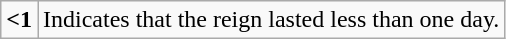<table class="wikitable">
<tr>
<td><strong><1</strong></td>
<td>Indicates that the reign lasted less than one day.</td>
</tr>
</table>
